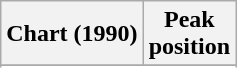<table class="wikitable sortable">
<tr>
<th align="left">Chart (1990)</th>
<th align="center">Peak<br>position</th>
</tr>
<tr>
</tr>
<tr>
</tr>
</table>
